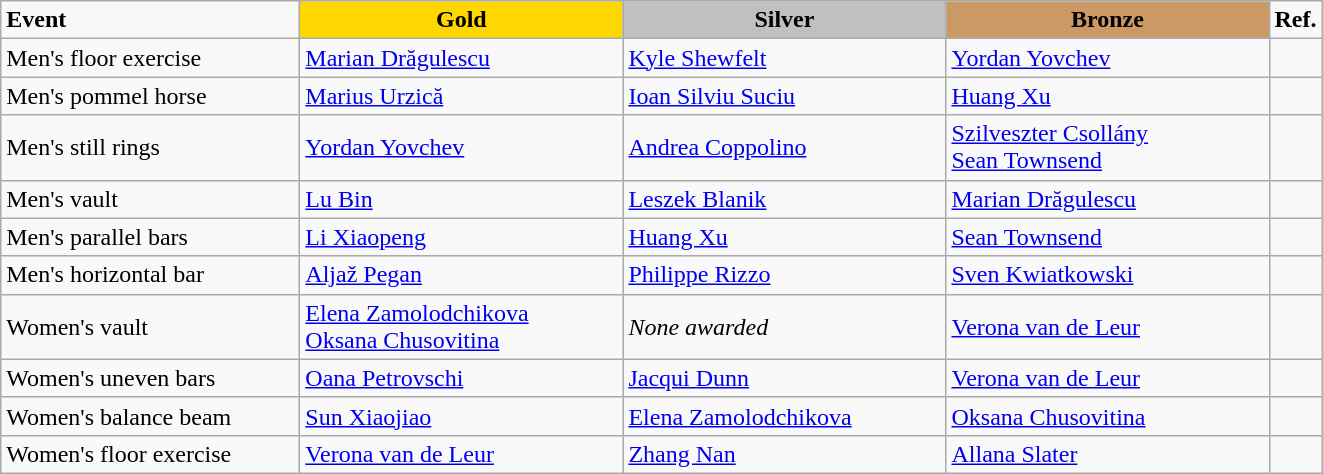<table class="wikitable">
<tr>
<td style="width:12em;"><strong>Event</strong></td>
<td style="text-align:center; background:gold; width:13em;"><strong>Gold</strong></td>
<td style="text-align:center; background:silver; width:13em;"><strong>Silver</strong></td>
<td style="text-align:center; background:#c96; width:13em;"><strong>Bronze</strong></td>
<td style="width:1em;"><strong>Ref.</strong></td>
</tr>
<tr>
<td>Men's floor exercise</td>
<td> <a href='#'>Marian Drăgulescu</a></td>
<td> <a href='#'>Kyle Shewfelt</a></td>
<td> <a href='#'>Yordan Yovchev</a></td>
<td></td>
</tr>
<tr>
<td>Men's pommel horse</td>
<td> <a href='#'>Marius Urzică</a></td>
<td> <a href='#'>Ioan Silviu Suciu</a></td>
<td> <a href='#'>Huang Xu</a></td>
<td></td>
</tr>
<tr>
<td>Men's still rings</td>
<td> <a href='#'>Yordan Yovchev</a></td>
<td> <a href='#'>Andrea Coppolino</a></td>
<td> <a href='#'>Szilveszter Csollány</a><br> <a href='#'>Sean Townsend</a></td>
<td></td>
</tr>
<tr>
<td>Men's vault</td>
<td> <a href='#'>Lu Bin</a></td>
<td> <a href='#'>Leszek Blanik</a></td>
<td> <a href='#'>Marian Drăgulescu</a></td>
<td></td>
</tr>
<tr>
<td>Men's parallel bars</td>
<td> <a href='#'>Li Xiaopeng</a></td>
<td> <a href='#'>Huang Xu</a></td>
<td> <a href='#'>Sean Townsend</a></td>
<td></td>
</tr>
<tr>
<td>Men's horizontal bar</td>
<td> <a href='#'>Aljaž Pegan</a></td>
<td> <a href='#'>Philippe Rizzo</a></td>
<td> <a href='#'>Sven Kwiatkowski</a></td>
<td></td>
</tr>
<tr>
<td>Women's vault</td>
<td> <a href='#'>Elena Zamolodchikova</a> <br>  <a href='#'>Oksana Chusovitina</a></td>
<td><em>None awarded</em></td>
<td> <a href='#'>Verona van de Leur</a></td>
<td></td>
</tr>
<tr>
<td>Women's uneven bars</td>
<td> <a href='#'>Oana Petrovschi</a></td>
<td> <a href='#'>Jacqui Dunn</a></td>
<td> <a href='#'>Verona van de Leur</a></td>
<td></td>
</tr>
<tr>
<td> Women's balance beam </td>
<td> <a href='#'>Sun Xiaojiao</a></td>
<td> <a href='#'>Elena Zamolodchikova</a></td>
<td> <a href='#'>Oksana Chusovitina</a></td>
<td></td>
</tr>
<tr>
<td>Women's floor exercise</td>
<td> <a href='#'>Verona van de Leur</a></td>
<td> <a href='#'>Zhang Nan</a></td>
<td> <a href='#'>Allana Slater</a></td>
<td></td>
</tr>
</table>
